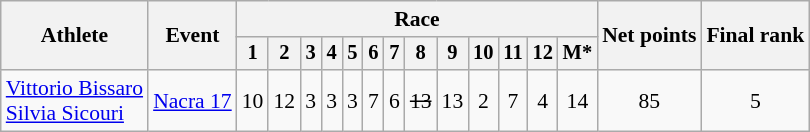<table class="wikitable" style="font-size:90%">
<tr>
<th rowspan="2">Athlete</th>
<th rowspan="2">Event</th>
<th colspan=13>Race</th>
<th rowspan=2>Net points</th>
<th rowspan=2>Final rank</th>
</tr>
<tr style="font-size:95%">
<th>1</th>
<th>2</th>
<th>3</th>
<th>4</th>
<th>5</th>
<th>6</th>
<th>7</th>
<th>8</th>
<th>9</th>
<th>10</th>
<th>11</th>
<th>12</th>
<th>M*</th>
</tr>
<tr align=center>
<td align=left><a href='#'>Vittorio Bissaro</a><br><a href='#'>Silvia Sicouri</a></td>
<td align=left><a href='#'>Nacra 17</a></td>
<td>10</td>
<td>12</td>
<td>3</td>
<td>3</td>
<td>3</td>
<td>7</td>
<td>6</td>
<td><s>13</s></td>
<td>13</td>
<td>2</td>
<td>7</td>
<td>4</td>
<td>14</td>
<td>85</td>
<td>5</td>
</tr>
</table>
